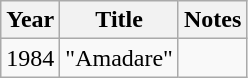<table class="wikitable">
<tr>
<th>Year</th>
<th>Title</th>
<th>Notes</th>
</tr>
<tr>
<td>1984</td>
<td>"Amadare"</td>
<td></td>
</tr>
</table>
